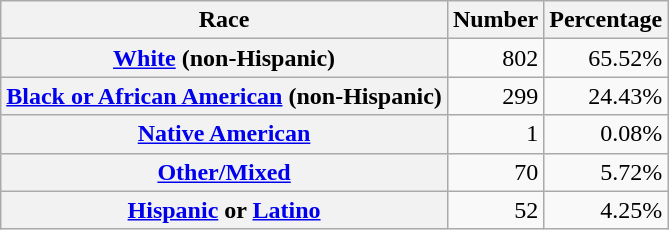<table class="wikitable" style="text-align:right">
<tr>
<th scope="col">Race</th>
<th scope="col">Number</th>
<th scope="col">Percentage</th>
</tr>
<tr>
<th scope="row"><a href='#'>White</a> (non-Hispanic)</th>
<td>802</td>
<td>65.52%</td>
</tr>
<tr>
<th scope="row"><a href='#'>Black or African American</a> (non-Hispanic)</th>
<td>299</td>
<td>24.43%</td>
</tr>
<tr>
<th scope="row"><a href='#'>Native American</a></th>
<td>1</td>
<td>0.08%</td>
</tr>
<tr>
<th scope="row"><a href='#'>Other/Mixed</a></th>
<td>70</td>
<td>5.72%</td>
</tr>
<tr>
<th scope="row"><a href='#'>Hispanic</a> or <a href='#'>Latino</a></th>
<td>52</td>
<td>4.25%</td>
</tr>
</table>
